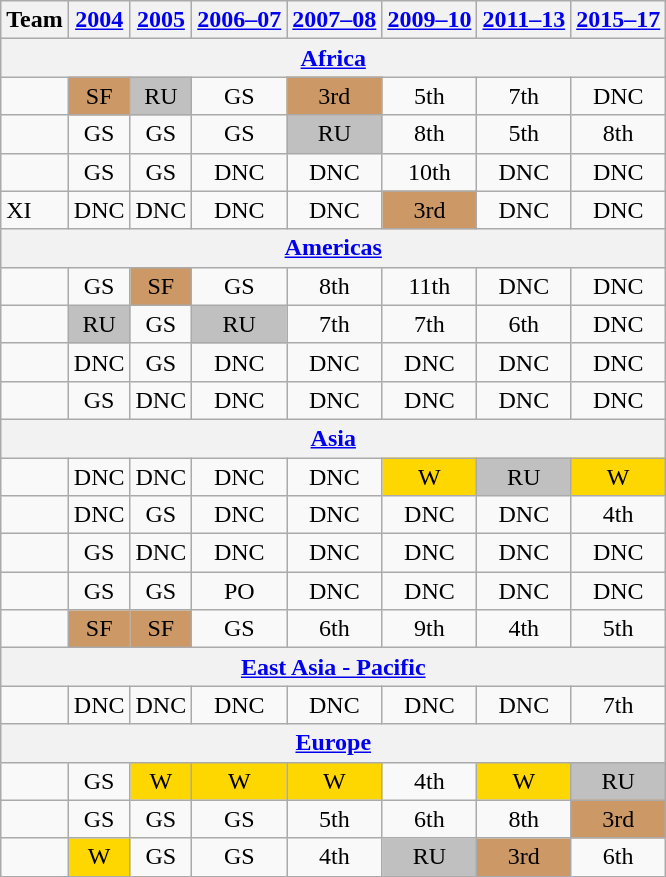<table class="wikitable" style="text-align: center;">
<tr>
<th>Team</th>
<th><a href='#'>2004</a></th>
<th><a href='#'>2005</a></th>
<th><a href='#'>2006–07</a></th>
<th><a href='#'>2007–08</a></th>
<th><a href='#'>2009–10</a></th>
<th><a href='#'>2011–13</a></th>
<th><a href='#'>2015–17</a></th>
</tr>
<tr>
<th colspan="8"><a href='#'>Africa</a></th>
</tr>
<tr>
<td align="left"></td>
<td bgcolor="#cc9966">SF</td>
<td style="background: silver">RU</td>
<td>GS</td>
<td bgcolor="#cc9966">3rd</td>
<td>5th</td>
<td>7th</td>
<td>DNC</td>
</tr>
<tr>
<td align="left"></td>
<td>GS</td>
<td>GS</td>
<td>GS</td>
<td style="background: silver">RU</td>
<td>8th</td>
<td>5th</td>
<td>8th</td>
</tr>
<tr>
<td align="left"></td>
<td>GS</td>
<td>GS</td>
<td>DNC</td>
<td>DNC</td>
<td>10th</td>
<td>DNC</td>
<td>DNC</td>
</tr>
<tr>
<td align="left"> XI</td>
<td>DNC</td>
<td>DNC</td>
<td>DNC</td>
<td>DNC</td>
<td bgcolor="#cc9966">3rd</td>
<td>DNC</td>
<td>DNC</td>
</tr>
<tr>
<th colspan="8"><a href='#'>Americas</a></th>
</tr>
<tr>
<td align="left"></td>
<td>GS</td>
<td bgcolor="#cc9966">SF</td>
<td>GS</td>
<td>8th</td>
<td>11th</td>
<td>DNC</td>
<td>DNC</td>
</tr>
<tr>
<td align="left"></td>
<td style="background: silver">RU</td>
<td>GS</td>
<td style="background: silver">RU</td>
<td>7th</td>
<td>7th</td>
<td>6th</td>
<td>DNC</td>
</tr>
<tr>
<td align="left"></td>
<td>DNC</td>
<td>GS</td>
<td>DNC</td>
<td>DNC</td>
<td>DNC</td>
<td>DNC</td>
<td>DNC</td>
</tr>
<tr>
<td align="left"></td>
<td>GS</td>
<td>DNC</td>
<td>DNC</td>
<td>DNC</td>
<td>DNC</td>
<td>DNC</td>
<td>DNC</td>
</tr>
<tr>
<th colspan="8"><a href='#'>Asia</a></th>
</tr>
<tr>
<td align=left></td>
<td>DNC</td>
<td>DNC</td>
<td>DNC</td>
<td>DNC</td>
<td style="background: gold">W</td>
<td style="background: silver">RU</td>
<td style="background: gold">W</td>
</tr>
<tr>
<td align=left></td>
<td>DNC</td>
<td>GS</td>
<td>DNC</td>
<td>DNC</td>
<td>DNC</td>
<td>DNC</td>
<td>4th</td>
</tr>
<tr>
<td align="left"></td>
<td>GS</td>
<td>DNC</td>
<td>DNC</td>
<td>DNC</td>
<td>DNC</td>
<td>DNC</td>
<td>DNC</td>
</tr>
<tr>
<td align="left"></td>
<td>GS</td>
<td>GS</td>
<td>PO</td>
<td>DNC</td>
<td>DNC</td>
<td>DNC</td>
<td>DNC</td>
</tr>
<tr>
<td align="left"></td>
<td bgcolor="#cc9966">SF</td>
<td bgcolor="#cc9966">SF</td>
<td>GS</td>
<td>6th</td>
<td>9th</td>
<td>4th</td>
<td>5th</td>
</tr>
<tr>
<th colspan="8"><a href='#'>East Asia - Pacific</a></th>
</tr>
<tr>
<td align="left"></td>
<td>DNC</td>
<td>DNC</td>
<td>DNC</td>
<td>DNC</td>
<td>DNC</td>
<td>DNC</td>
<td>7th</td>
</tr>
<tr>
<th colspan="8"><a href='#'>Europe</a></th>
</tr>
<tr>
<td align=left></td>
<td>GS</td>
<td style="background: gold">W</td>
<td style="background: gold">W</td>
<td style="background: gold">W</td>
<td>4th</td>
<td style="background: gold">W</td>
<td style="background: silver">RU</td>
</tr>
<tr>
<td align=left></td>
<td>GS</td>
<td>GS</td>
<td>GS</td>
<td>5th</td>
<td>6th</td>
<td>8th</td>
<td bgcolor=#cc9966>3rd</td>
</tr>
<tr>
<td align=left></td>
<td style="background: gold">W</td>
<td>GS</td>
<td>GS</td>
<td>4th</td>
<td style="background: silver">RU</td>
<td bgcolor=#cc9966>3rd</td>
<td>6th</td>
</tr>
</table>
